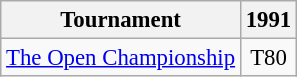<table class="wikitable" style="font-size:95%;text-align:center;">
<tr>
<th>Tournament</th>
<th>1991</th>
</tr>
<tr>
<td align=left><a href='#'>The Open Championship</a></td>
<td>T80</td>
</tr>
</table>
